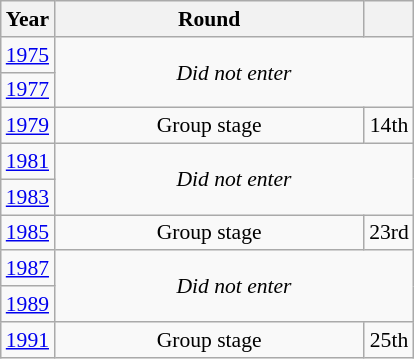<table class="wikitable" style="text-align: center; font-size:90%">
<tr>
<th>Year</th>
<th style="width:200px">Round</th>
<th></th>
</tr>
<tr>
<td><a href='#'>1975</a></td>
<td colspan="2" rowspan="2"><em>Did not enter</em></td>
</tr>
<tr>
<td><a href='#'>1977</a></td>
</tr>
<tr>
<td><a href='#'>1979</a></td>
<td>Group stage</td>
<td>14th</td>
</tr>
<tr>
<td><a href='#'>1981</a></td>
<td colspan="2" rowspan="2"><em>Did not enter</em></td>
</tr>
<tr>
<td><a href='#'>1983</a></td>
</tr>
<tr>
<td><a href='#'>1985</a></td>
<td>Group stage</td>
<td>23rd</td>
</tr>
<tr>
<td><a href='#'>1987</a></td>
<td colspan="2" rowspan="2"><em>Did not enter</em></td>
</tr>
<tr>
<td><a href='#'>1989</a></td>
</tr>
<tr>
<td><a href='#'>1991</a></td>
<td>Group stage</td>
<td>25th</td>
</tr>
</table>
